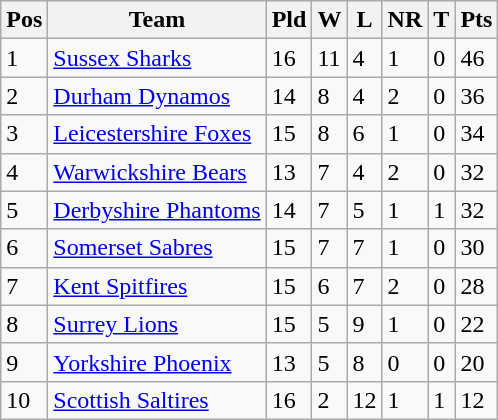<table class="wikitable">
<tr>
<th>Pos</th>
<th>Team</th>
<th>Pld</th>
<th>W</th>
<th>L</th>
<th>NR</th>
<th>T</th>
<th>Pts</th>
</tr>
<tr>
<td>1</td>
<td><a href='#'>Sussex Sharks</a></td>
<td>16</td>
<td>11</td>
<td>4</td>
<td>1</td>
<td>0</td>
<td>46</td>
</tr>
<tr>
<td>2</td>
<td><a href='#'>Durham Dynamos</a></td>
<td>14</td>
<td>8</td>
<td>4</td>
<td>2</td>
<td>0</td>
<td>36</td>
</tr>
<tr>
<td>3</td>
<td><a href='#'>Leicestershire Foxes</a></td>
<td>15</td>
<td>8</td>
<td>6</td>
<td>1</td>
<td>0</td>
<td>34</td>
</tr>
<tr>
<td>4</td>
<td><a href='#'>Warwickshire Bears</a></td>
<td>13</td>
<td>7</td>
<td>4</td>
<td>2</td>
<td>0</td>
<td>32</td>
</tr>
<tr>
<td>5</td>
<td><a href='#'>Derbyshire Phantoms</a></td>
<td>14</td>
<td>7</td>
<td>5</td>
<td>1</td>
<td>1</td>
<td>32</td>
</tr>
<tr>
<td>6</td>
<td><a href='#'>Somerset Sabres</a></td>
<td>15</td>
<td>7</td>
<td>7</td>
<td>1</td>
<td>0</td>
<td>30</td>
</tr>
<tr>
<td>7</td>
<td><a href='#'>Kent Spitfires</a></td>
<td>15</td>
<td>6</td>
<td>7</td>
<td>2</td>
<td>0</td>
<td>28</td>
</tr>
<tr>
<td>8</td>
<td><a href='#'>Surrey Lions</a></td>
<td>15</td>
<td>5</td>
<td>9</td>
<td>1</td>
<td>0</td>
<td>22</td>
</tr>
<tr>
<td>9</td>
<td><a href='#'>Yorkshire Phoenix</a></td>
<td>13</td>
<td>5</td>
<td>8</td>
<td>0</td>
<td>0</td>
<td>20</td>
</tr>
<tr>
<td>10</td>
<td><a href='#'>Scottish Saltires</a></td>
<td>16</td>
<td>2</td>
<td>12</td>
<td>1</td>
<td>1</td>
<td>12</td>
</tr>
</table>
